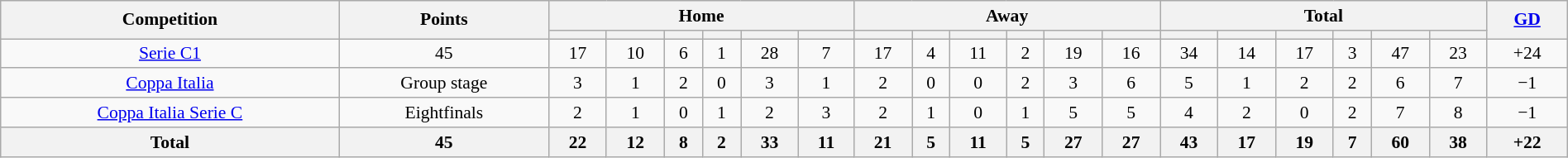<table class="wikitable" style="font-size:90%;width:100%;margin:auto;clear:both;text-align:center;">
<tr>
<th rowspan="2">Competition</th>
<th rowspan="2">Points</th>
<th colspan="6">Home</th>
<th colspan="6">Away</th>
<th colspan="6">Total</th>
<th rowspan="2"><a href='#'>GD</a></th>
</tr>
<tr>
<th></th>
<th></th>
<th></th>
<th></th>
<th></th>
<th></th>
<th></th>
<th></th>
<th></th>
<th></th>
<th></th>
<th></th>
<th></th>
<th></th>
<th></th>
<th></th>
<th></th>
<th></th>
</tr>
<tr>
<td> <a href='#'>Serie C1</a></td>
<td>45</td>
<td>17</td>
<td>10</td>
<td>6</td>
<td>1</td>
<td>28</td>
<td>7</td>
<td>17</td>
<td>4</td>
<td>11</td>
<td>2</td>
<td>19</td>
<td>16</td>
<td>34</td>
<td>14</td>
<td>17</td>
<td>3</td>
<td>47</td>
<td>23</td>
<td>+24</td>
</tr>
<tr>
<td> <a href='#'>Coppa Italia</a></td>
<td>Group stage</td>
<td>3</td>
<td>1</td>
<td>2</td>
<td>0</td>
<td>3</td>
<td>1</td>
<td>2</td>
<td>0</td>
<td>0</td>
<td>2</td>
<td>3</td>
<td>6</td>
<td>5</td>
<td>1</td>
<td>2</td>
<td>2</td>
<td>6</td>
<td>7</td>
<td>−1</td>
</tr>
<tr>
<td> <a href='#'>Coppa Italia Serie C</a></td>
<td>Eightfinals</td>
<td>2</td>
<td>1</td>
<td>0</td>
<td>1</td>
<td>2</td>
<td>3</td>
<td>2</td>
<td>1</td>
<td>0</td>
<td>1</td>
<td>5</td>
<td>5</td>
<td>4</td>
<td>2</td>
<td>0</td>
<td>2</td>
<td>7</td>
<td>8</td>
<td>−1</td>
</tr>
<tr>
<th>Total</th>
<th>45</th>
<th>22</th>
<th>12</th>
<th>8</th>
<th>2</th>
<th>33</th>
<th>11</th>
<th>21</th>
<th>5</th>
<th>11</th>
<th>5</th>
<th>27</th>
<th>27</th>
<th>43</th>
<th>17</th>
<th>19</th>
<th>7</th>
<th>60</th>
<th>38</th>
<th>+22</th>
</tr>
</table>
